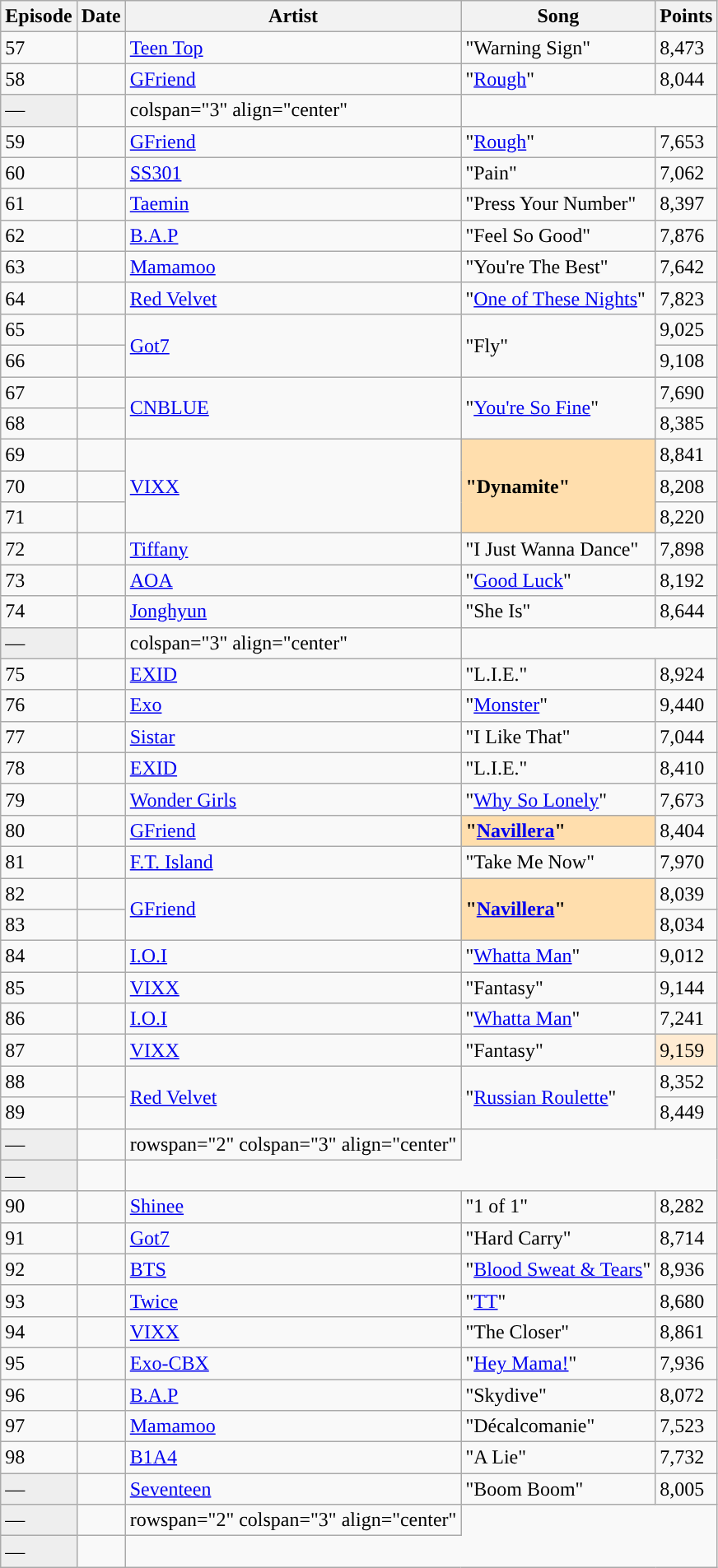<table class="sortable wikitable">
<tr>
<th>Episode</th>
<th>Date</th>
<th>Artist</th>
<th>Song</th>
<th>Points</th>
</tr>
<tr>
<td>57</td>
<td></td>
<td><a href='#'>Teen Top</a></td>
<td>"Warning Sign"</td>
<td>8,473</td>
</tr>
<tr>
<td>58</td>
<td></td>
<td><a href='#'>GFriend</a></td>
<td>"<a href='#'>Rough</a>"</td>
<td>8,044</td>
</tr>
<tr>
<td style="background:#eee;">—</td>
<td></td>
<td>colspan="3" align="center" </td>
</tr>
<tr>
<td>59</td>
<td></td>
<td><a href='#'>GFriend</a></td>
<td>"<a href='#'>Rough</a>"</td>
<td>7,653</td>
</tr>
<tr>
<td>60</td>
<td></td>
<td><a href='#'>SS301</a></td>
<td>"Pain"</td>
<td>7,062</td>
</tr>
<tr>
<td>61</td>
<td></td>
<td><a href='#'>Taemin</a></td>
<td>"Press Your Number"</td>
<td>8,397</td>
</tr>
<tr>
<td>62</td>
<td></td>
<td><a href='#'>B.A.P</a></td>
<td>"Feel So Good"</td>
<td>7,876</td>
</tr>
<tr>
<td>63</td>
<td></td>
<td><a href='#'>Mamamoo</a></td>
<td>"You're The Best"</td>
<td>7,642</td>
</tr>
<tr>
<td>64</td>
<td></td>
<td><a href='#'>Red Velvet</a></td>
<td>"<a href='#'>One of These Nights</a>"</td>
<td>7,823</td>
</tr>
<tr>
<td>65</td>
<td></td>
<td rowspan="2"><a href='#'>Got7</a></td>
<td rowspan="2">"Fly"</td>
<td>9,025</td>
</tr>
<tr>
<td>66</td>
<td></td>
<td>9,108</td>
</tr>
<tr>
<td>67</td>
<td></td>
<td rowspan="2"><a href='#'>CNBLUE</a></td>
<td rowspan="2">"<a href='#'>You're So Fine</a>"</td>
<td>7,690</td>
</tr>
<tr>
<td>68</td>
<td></td>
<td>8,385</td>
</tr>
<tr>
<td>69</td>
<td></td>
<td rowspan="3"><a href='#'>VIXX</a></td>
<td rowspan="3" style="font-weight: bold; background: navajowhite;">"Dynamite"</td>
<td>8,841</td>
</tr>
<tr>
<td>70</td>
<td></td>
<td>8,208</td>
</tr>
<tr>
<td>71</td>
<td></td>
<td>8,220</td>
</tr>
<tr>
<td>72</td>
<td></td>
<td><a href='#'>Tiffany</a></td>
<td>"I Just Wanna Dance"</td>
<td>7,898</td>
</tr>
<tr>
<td>73</td>
<td></td>
<td><a href='#'>AOA</a></td>
<td>"<a href='#'>Good Luck</a>"</td>
<td>8,192</td>
</tr>
<tr>
<td>74</td>
<td></td>
<td><a href='#'>Jonghyun</a></td>
<td>"She Is"</td>
<td>8,644</td>
</tr>
<tr>
<td style="background:#eee;">—</td>
<td></td>
<td>colspan="3" align="center" </td>
</tr>
<tr>
<td>75</td>
<td></td>
<td><a href='#'>EXID</a></td>
<td>"L.I.E."</td>
<td>8,924</td>
</tr>
<tr>
<td>76</td>
<td></td>
<td><a href='#'>Exo</a></td>
<td>"<a href='#'>Monster</a>"</td>
<td>9,440</td>
</tr>
<tr>
<td>77</td>
<td></td>
<td><a href='#'>Sistar</a></td>
<td>"I Like That"</td>
<td>7,044</td>
</tr>
<tr>
<td>78</td>
<td></td>
<td><a href='#'>EXID</a></td>
<td>"L.I.E."</td>
<td>8,410</td>
</tr>
<tr>
<td>79</td>
<td></td>
<td><a href='#'>Wonder Girls</a></td>
<td>"<a href='#'>Why So Lonely</a>"</td>
<td>7,673</td>
</tr>
<tr>
<td>80</td>
<td></td>
<td><a href='#'>GFriend</a></td>
<td style="font-weight: bold; background: navajowhite;">"<a href='#'>Navillera</a>"</td>
<td>8,404</td>
</tr>
<tr>
<td>81</td>
<td></td>
<td><a href='#'>F.T. Island</a></td>
<td>"Take Me Now"</td>
<td>7,970</td>
</tr>
<tr>
<td>82</td>
<td></td>
<td rowspan="2"><a href='#'>GFriend</a></td>
<td rowspan="2" style="font-weight: bold; background: navajowhite;">"<a href='#'>Navillera</a>"</td>
<td>8,039</td>
</tr>
<tr>
<td>83</td>
<td></td>
<td>8,034</td>
</tr>
<tr>
<td>84</td>
<td></td>
<td><a href='#'>I.O.I</a></td>
<td>"<a href='#'>Whatta Man</a>"</td>
<td>9,012</td>
</tr>
<tr>
<td>85</td>
<td></td>
<td><a href='#'>VIXX</a></td>
<td>"Fantasy"</td>
<td>9,144</td>
</tr>
<tr>
<td>86</td>
<td></td>
<td><a href='#'>I.O.I</a></td>
<td>"<a href='#'>Whatta Man</a>"</td>
<td>7,241</td>
</tr>
<tr>
<td>87</td>
<td></td>
<td><a href='#'>VIXX</a></td>
<td>"Fantasy"</td>
<td style='background: #ffebd2;'>9,159</td>
</tr>
<tr>
<td>88</td>
<td></td>
<td rowspan="2"><a href='#'>Red Velvet</a></td>
<td rowspan="2">"<a href='#'>Russian Roulette</a>"</td>
<td>8,352</td>
</tr>
<tr>
<td>89</td>
<td></td>
<td>8,449</td>
</tr>
<tr>
<td style="background:#eee;">—</td>
<td></td>
<td>rowspan="2" colspan="3" align="center" </td>
</tr>
<tr>
<td style="background:#eee;">—</td>
<td></td>
</tr>
<tr>
<td>90</td>
<td></td>
<td><a href='#'>Shinee</a></td>
<td>"1 of 1"</td>
<td>8,282</td>
</tr>
<tr>
<td>91</td>
<td></td>
<td><a href='#'>Got7</a></td>
<td>"Hard Carry"</td>
<td>8,714</td>
</tr>
<tr>
<td>92</td>
<td></td>
<td><a href='#'>BTS</a></td>
<td>"<a href='#'>Blood Sweat & Tears</a>"</td>
<td>8,936</td>
</tr>
<tr>
<td>93</td>
<td></td>
<td><a href='#'>Twice</a></td>
<td>"<a href='#'>TT</a>"</td>
<td>8,680</td>
</tr>
<tr>
<td>94</td>
<td></td>
<td><a href='#'>VIXX</a></td>
<td>"The Closer"</td>
<td>8,861</td>
</tr>
<tr>
<td>95</td>
<td></td>
<td><a href='#'>Exo-CBX</a></td>
<td>"<a href='#'>Hey Mama!</a>"</td>
<td>7,936</td>
</tr>
<tr>
<td>96</td>
<td></td>
<td><a href='#'>B.A.P</a></td>
<td>"Skydive"</td>
<td>8,072</td>
</tr>
<tr>
<td>97</td>
<td></td>
<td><a href='#'>Mamamoo</a></td>
<td>"Décalcomanie"</td>
<td>7,523</td>
</tr>
<tr>
<td>98</td>
<td></td>
<td><a href='#'>B1A4</a></td>
<td>"A Lie"</td>
<td>7,732</td>
</tr>
<tr>
<td style="background:#eee;">—</td>
<td></td>
<td><a href='#'>Seventeen</a> </td>
<td>"Boom Boom"</td>
<td>8,005</td>
</tr>
<tr>
<td style="background:#eee;">—</td>
<td></td>
<td>rowspan="2" colspan="3" align="center" </td>
</tr>
<tr>
<td style="background:#eee;">—</td>
<td></td>
</tr>
</table>
